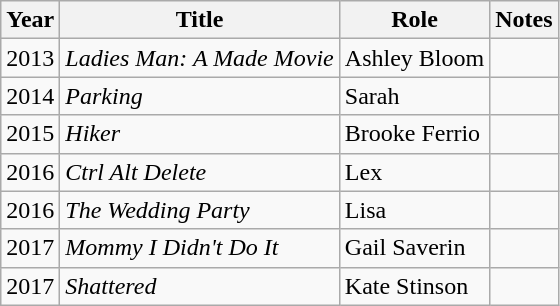<table class="wikitable sortable plainrowheaders">
<tr>
<th scope="col">Year</th>
<th scope="col">Title</th>
<th scope="col">Role</th>
<th scope="col" class="unsortable">Notes</th>
</tr>
<tr>
<td>2013</td>
<td><em>Ladies Man: A Made Movie</em></td>
<td>Ashley Bloom</td>
<td></td>
</tr>
<tr>
<td>2014</td>
<td><em>Parking</em></td>
<td>Sarah</td>
<td></td>
</tr>
<tr>
<td>2015</td>
<td><em>Hiker</em></td>
<td>Brooke Ferrio</td>
<td></td>
</tr>
<tr>
<td>2016</td>
<td><em>Ctrl Alt Delete</em></td>
<td>Lex</td>
<td></td>
</tr>
<tr>
<td>2016</td>
<td><em>The Wedding Party</em></td>
<td>Lisa</td>
<td></td>
</tr>
<tr>
<td>2017</td>
<td><em>Mommy I Didn't Do It</em></td>
<td>Gail Saverin</td>
<td></td>
</tr>
<tr>
<td>2017</td>
<td><em>Shattered</em></td>
<td>Kate Stinson</td>
<td></td>
</tr>
</table>
